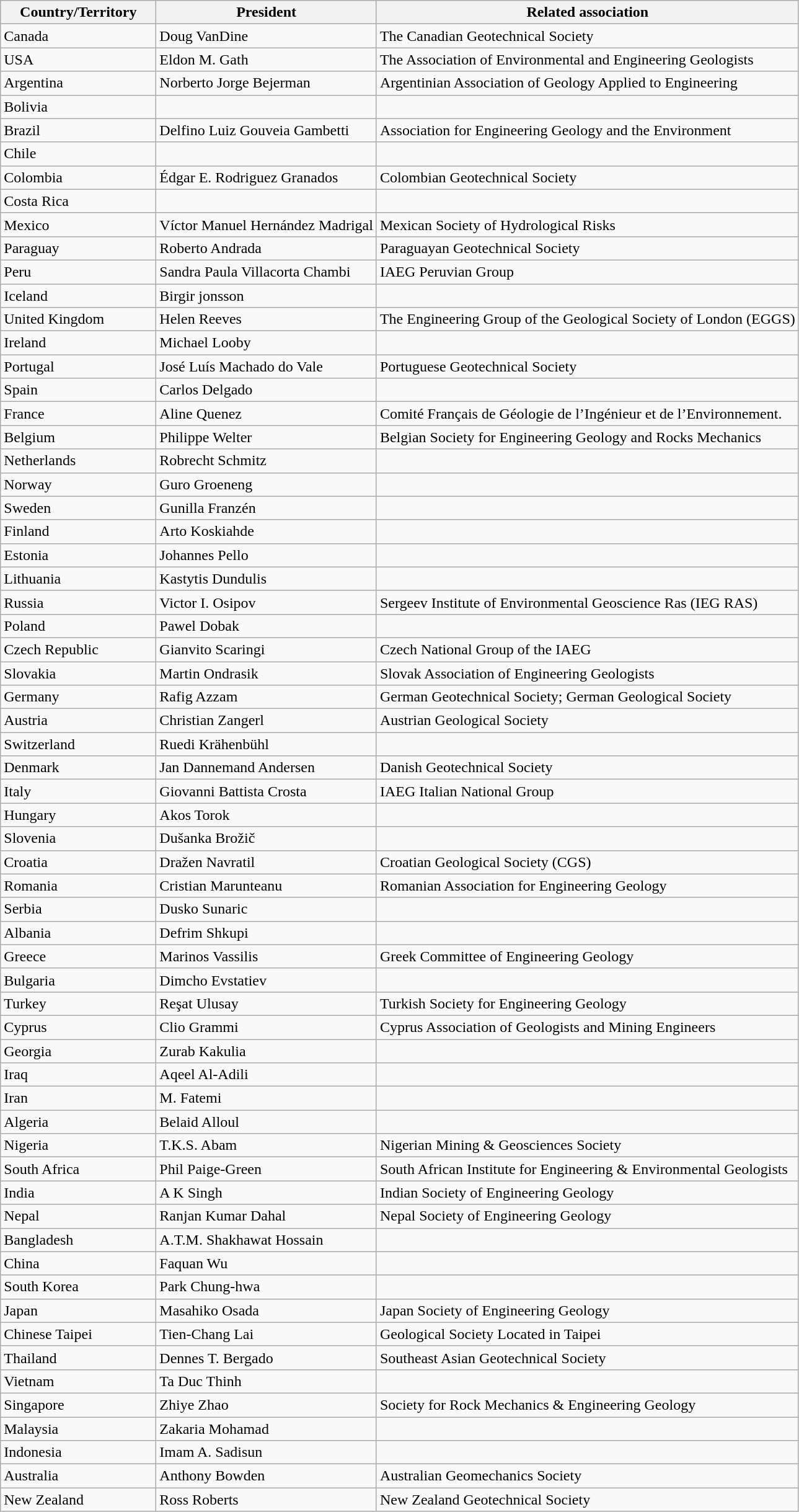<table class="wikitable sortable mw-collapsible" style="margin-right: auto; border: none;">
<tr>
<th style="width: 10em;">Country/Territory</th>
<th>President</th>
<th>Related association</th>
</tr>
<tr>
<td> Canada</td>
<td>Doug VanDine</td>
<td>The Canadian Geotechnical Society</td>
</tr>
<tr>
<td> USA</td>
<td>Eldon M. Gath</td>
<td>The Association of Environmental and Engineering Geologists</td>
</tr>
<tr>
<td> Argentina</td>
<td>Norberto Jorge Bejerman</td>
<td>Argentinian Association of Geology Applied to Engineering</td>
</tr>
<tr>
<td>Bolivia</td>
<td></td>
<td></td>
</tr>
<tr>
<td> Brazil</td>
<td>Delfino Luiz Gouveia Gambetti</td>
<td>Association for Engineering Geology and the Environment</td>
</tr>
<tr>
<td>Chile</td>
<td></td>
<td></td>
</tr>
<tr>
<td> Colombia</td>
<td>Édgar E. Rodriguez Granados</td>
<td>Colombian Geotechnical Society</td>
</tr>
<tr>
<td>Costa Rica</td>
<td></td>
<td></td>
</tr>
<tr>
<td> Mexico</td>
<td>Víctor Manuel Hernández Madrigal</td>
<td>Mexican Society of Hydrological Risks</td>
</tr>
<tr>
<td> Paraguay</td>
<td>Roberto Andrada</td>
<td>Paraguayan Geotechnical Society</td>
</tr>
<tr>
<td> Peru</td>
<td>Sandra Paula Villacorta Chambi</td>
<td>IAEG Peruvian Group</td>
</tr>
<tr>
<td> Iceland</td>
<td>Birgir jonsson</td>
<td></td>
</tr>
<tr>
<td> United Kingdom</td>
<td>Helen Reeves</td>
<td>The Engineering Group of the Geological Society of London (EGGS)</td>
</tr>
<tr>
<td> Ireland</td>
<td>Michael Looby</td>
<td></td>
</tr>
<tr>
<td> Portugal</td>
<td>José Luís Machado do Vale</td>
<td>Portuguese Geotechnical Society</td>
</tr>
<tr>
<td> Spain</td>
<td>Carlos Delgado</td>
<td></td>
</tr>
<tr>
<td> France</td>
<td>Aline Quenez</td>
<td>Comité Français de Géologie de l’Ingénieur et de l’Environnement.</td>
</tr>
<tr>
<td> Belgium</td>
<td>Philippe Welter</td>
<td>Belgian Society for Engineering Geology and Rocks Mechanics</td>
</tr>
<tr>
<td> Netherlands</td>
<td>Robrecht Schmitz</td>
<td></td>
</tr>
<tr>
<td> Norway</td>
<td>Guro Groeneng</td>
<td></td>
</tr>
<tr>
<td> Sweden</td>
<td>Gunilla Franzén</td>
<td></td>
</tr>
<tr>
<td> Finland</td>
<td>Arto Koskiahde</td>
<td></td>
</tr>
<tr>
<td> Estonia</td>
<td>Johannes Pello</td>
<td></td>
</tr>
<tr>
<td> Lithuania</td>
<td>Kastytis Dundulis</td>
<td></td>
</tr>
<tr>
<td> Russia</td>
<td>Victor I. Osipov</td>
<td>Sergeev Institute of Environmental Geoscience Ras (IEG RAS)</td>
</tr>
<tr>
<td> Poland</td>
<td>Pawel Dobak</td>
<td></td>
</tr>
<tr>
<td> Czech Republic</td>
<td>Gianvito Scaringi</td>
<td>Czech National Group of the IAEG</td>
</tr>
<tr>
<td> Slovakia</td>
<td>Martin Ondrasik</td>
<td>Slovak Association of Engineering Geologists</td>
</tr>
<tr>
<td> Germany</td>
<td>Rafig Azzam</td>
<td>German Geotechnical Society; German Geological Society</td>
</tr>
<tr>
<td> Austria</td>
<td>Christian Zangerl</td>
<td>Austrian Geological Society</td>
</tr>
<tr>
<td> Switzerland</td>
<td>Ruedi Krähenbühl</td>
<td></td>
</tr>
<tr>
<td> Denmark</td>
<td>Jan Dannemand Andersen</td>
<td>Danish Geotechnical Society</td>
</tr>
<tr>
<td> Italy</td>
<td>Giovanni Battista Crosta</td>
<td>IAEG Italian National Group</td>
</tr>
<tr>
<td> Hungary</td>
<td>Akos Torok</td>
<td></td>
</tr>
<tr>
<td> Slovenia</td>
<td>Dušanka Brožič</td>
<td></td>
</tr>
<tr>
<td> Croatia</td>
<td>Dražen Navratil</td>
<td>Croatian Geological Society (CGS)</td>
</tr>
<tr>
<td> Romania</td>
<td>Cristian Marunteanu</td>
<td>Romanian Association for Engineering Geology</td>
</tr>
<tr>
<td> Serbia</td>
<td>Dusko Sunaric</td>
<td></td>
</tr>
<tr>
<td> Albania</td>
<td>Defrim Shkupi</td>
<td></td>
</tr>
<tr>
<td> Greece</td>
<td>Marinos Vassilis</td>
<td>Greek Committee of Engineering Geology</td>
</tr>
<tr>
<td> Bulgaria</td>
<td>Dimcho Evstatiev</td>
<td></td>
</tr>
<tr>
<td> Turkey</td>
<td>Reşat Ulusay</td>
<td>Turkish Society for Engineering Geology</td>
</tr>
<tr>
<td> Cyprus</td>
<td>Clio Grammi</td>
<td>Cyprus Association of Geologists and Mining Engineers</td>
</tr>
<tr>
<td> Georgia</td>
<td>Zurab Kakulia</td>
<td></td>
</tr>
<tr>
<td> Iraq</td>
<td>Aqeel Al-Adili</td>
<td></td>
</tr>
<tr>
<td> Iran</td>
<td>M. Fatemi</td>
<td></td>
</tr>
<tr>
<td> Algeria</td>
<td>Belaid Alloul</td>
<td></td>
</tr>
<tr>
<td> Nigeria</td>
<td>T.K.S. Abam</td>
<td>Nigerian Mining & Geosciences Society</td>
</tr>
<tr>
<td> South Africa</td>
<td>Phil Paige-Green</td>
<td>South African Institute for Engineering & Environmental Geologists</td>
</tr>
<tr>
<td> India</td>
<td>A K Singh</td>
<td>Indian Society of Engineering Geology</td>
</tr>
<tr>
<td> Nepal</td>
<td>Ranjan Kumar Dahal</td>
<td>Nepal Society of Engineering Geology</td>
</tr>
<tr>
<td> Bangladesh</td>
<td>A.T.M. Shakhawat Hossain</td>
<td></td>
</tr>
<tr>
<td> China</td>
<td>Faquan Wu</td>
<td></td>
</tr>
<tr>
<td> South Korea</td>
<td>Park Chung-hwa</td>
<td></td>
</tr>
<tr>
<td> Japan</td>
<td>Masahiko Osada</td>
<td>Japan Society of Engineering Geology</td>
</tr>
<tr>
<td> Chinese Taipei</td>
<td>Tien-Chang Lai</td>
<td>Geological Society Located in Taipei</td>
</tr>
<tr>
<td> Thailand</td>
<td>Dennes T. Bergado</td>
<td>Southeast Asian Geotechnical Society</td>
</tr>
<tr>
<td> Vietnam</td>
<td>Ta Duc Thinh</td>
<td></td>
</tr>
<tr>
<td> Singapore</td>
<td>Zhiye Zhao</td>
<td>Society for Rock Mechanics & Engineering Geology</td>
</tr>
<tr>
<td> Malaysia</td>
<td>Zakaria Mohamad</td>
<td></td>
</tr>
<tr>
<td> Indonesia</td>
<td>Imam A. Sadisun</td>
<td></td>
</tr>
<tr>
<td> Australia</td>
<td>Anthony Bowden</td>
<td>Australian Geomechanics Society</td>
</tr>
<tr>
<td> New Zealand</td>
<td>Ross Roberts</td>
<td>New Zealand Geotechnical Society</td>
</tr>
</table>
